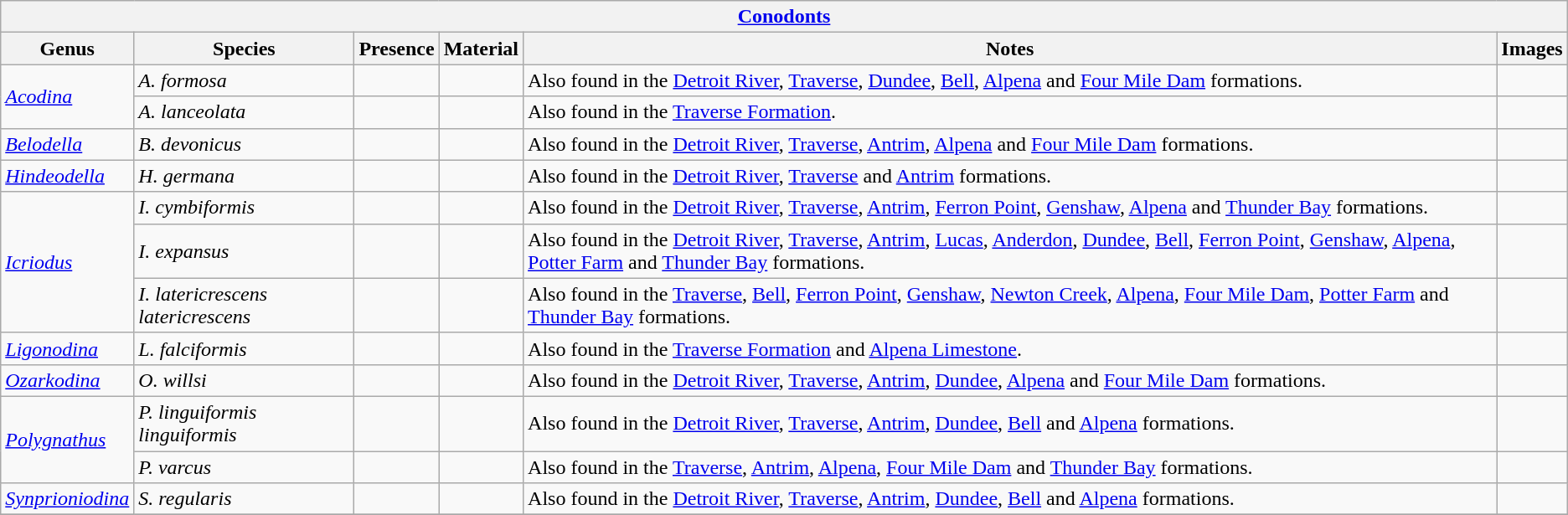<table class="wikitable" align="center">
<tr>
<th colspan="6" align="center"><strong><a href='#'>Conodonts</a></strong></th>
</tr>
<tr>
<th>Genus</th>
<th>Species</th>
<th>Presence</th>
<th><strong>Material</strong></th>
<th>Notes</th>
<th>Images</th>
</tr>
<tr>
<td rowspan=2><em><a href='#'>Acodina</a></em></td>
<td><em>A. formosa</em></td>
<td></td>
<td></td>
<td>Also found in the <a href='#'>Detroit River</a>, <a href='#'>Traverse</a>, <a href='#'>Dundee</a>, <a href='#'>Bell</a>, <a href='#'>Alpena</a> and <a href='#'>Four Mile Dam</a> formations.</td>
<td></td>
</tr>
<tr>
<td><em>A. lanceolata</em></td>
<td></td>
<td></td>
<td>Also found in the <a href='#'>Traverse Formation</a>.</td>
<td></td>
</tr>
<tr>
<td><em><a href='#'>Belodella</a></em></td>
<td><em>B. devonicus</em></td>
<td></td>
<td></td>
<td>Also found in the <a href='#'>Detroit River</a>, <a href='#'>Traverse</a>, <a href='#'>Antrim</a>, <a href='#'>Alpena</a> and <a href='#'>Four Mile Dam</a> formations.</td>
<td></td>
</tr>
<tr>
<td><em><a href='#'>Hindeodella</a></em></td>
<td><em>H. germana</em></td>
<td></td>
<td></td>
<td>Also found in the <a href='#'>Detroit River</a>, <a href='#'>Traverse</a> and <a href='#'>Antrim</a> formations.</td>
<td></td>
</tr>
<tr>
<td rowspan="3"><em><a href='#'>Icriodus</a></em></td>
<td><em>I. cymbiformis</em></td>
<td></td>
<td></td>
<td>Also found in the <a href='#'>Detroit River</a>, <a href='#'>Traverse</a>, <a href='#'>Antrim</a>, <a href='#'>Ferron Point</a>, <a href='#'>Genshaw</a>, <a href='#'>Alpena</a> and <a href='#'>Thunder Bay</a> formations.</td>
<td></td>
</tr>
<tr>
<td><em>I. expansus</em></td>
<td></td>
<td></td>
<td>Also found in the <a href='#'>Detroit River</a>, <a href='#'>Traverse</a>, <a href='#'>Antrim</a>, <a href='#'>Lucas</a>, <a href='#'>Anderdon</a>, <a href='#'>Dundee</a>, <a href='#'>Bell</a>, <a href='#'>Ferron Point</a>, <a href='#'>Genshaw</a>, <a href='#'>Alpena</a>, <a href='#'>Potter Farm</a> and <a href='#'>Thunder Bay</a> formations.</td>
<td></td>
</tr>
<tr>
<td><em>I. latericrescens latericrescens</em></td>
<td></td>
<td></td>
<td>Also found in the <a href='#'>Traverse</a>, <a href='#'>Bell</a>, <a href='#'>Ferron Point</a>, <a href='#'>Genshaw</a>, <a href='#'>Newton Creek</a>, <a href='#'>Alpena</a>, <a href='#'>Four Mile Dam</a>, <a href='#'>Potter Farm</a> and <a href='#'>Thunder Bay</a> formations.</td>
<td></td>
</tr>
<tr>
<td><em><a href='#'>Ligonodina</a></em></td>
<td><em>L. falciformis</em></td>
<td></td>
<td></td>
<td>Also found in the <a href='#'>Traverse Formation</a> and <a href='#'>Alpena Limestone</a>.</td>
<td></td>
</tr>
<tr>
<td><em><a href='#'>Ozarkodina</a></em></td>
<td><em>O. willsi</em></td>
<td></td>
<td></td>
<td>Also found in the <a href='#'>Detroit River</a>, <a href='#'>Traverse</a>, <a href='#'>Antrim</a>, <a href='#'>Dundee</a>, <a href='#'>Alpena</a> and <a href='#'>Four Mile Dam</a> formations.</td>
<td></td>
</tr>
<tr>
<td rowspan=2><em><a href='#'>Polygnathus</a></em></td>
<td><em>P. linguiformis linguiformis</em></td>
<td></td>
<td></td>
<td>Also found in the <a href='#'>Detroit River</a>, <a href='#'>Traverse</a>, <a href='#'>Antrim</a>, <a href='#'>Dundee</a>, <a href='#'>Bell</a> and <a href='#'>Alpena</a> formations.</td>
<td></td>
</tr>
<tr>
<td><em>P. varcus</em></td>
<td></td>
<td></td>
<td>Also found in the <a href='#'>Traverse</a>, <a href='#'>Antrim</a>, <a href='#'>Alpena</a>, <a href='#'>Four Mile Dam</a> and <a href='#'>Thunder Bay</a> formations.</td>
<td></td>
</tr>
<tr>
<td><em><a href='#'>Synprioniodina</a></em></td>
<td><em>S. regularis</em></td>
<td></td>
<td></td>
<td>Also found in the <a href='#'>Detroit River</a>, <a href='#'>Traverse</a>, <a href='#'>Antrim</a>, <a href='#'>Dundee</a>, <a href='#'>Bell</a> and <a href='#'>Alpena</a> formations.</td>
<td></td>
</tr>
<tr>
</tr>
</table>
